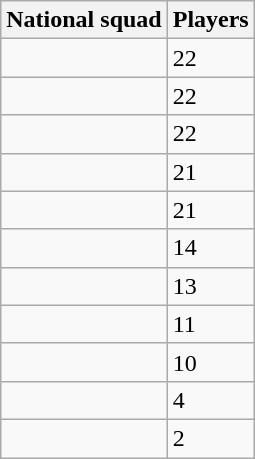<table class="wikitable sortable">
<tr>
<th>National squad</th>
<th>Players</th>
</tr>
<tr>
<td></td>
<td>22</td>
</tr>
<tr>
<td></td>
<td>22</td>
</tr>
<tr>
<td></td>
<td>22</td>
</tr>
<tr>
<td></td>
<td>21</td>
</tr>
<tr>
<td></td>
<td>21</td>
</tr>
<tr>
<td></td>
<td>14</td>
</tr>
<tr>
<td></td>
<td>13</td>
</tr>
<tr>
<td></td>
<td>11</td>
</tr>
<tr>
<td></td>
<td>10</td>
</tr>
<tr>
<td></td>
<td>4</td>
</tr>
<tr>
<td></td>
<td>2</td>
</tr>
</table>
